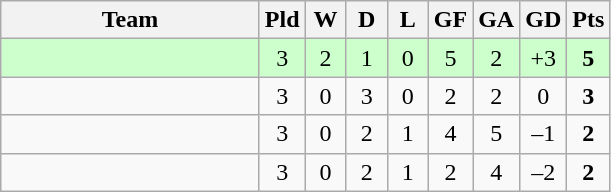<table class="wikitable" style="text-align:center;">
<tr>
<th width=165>Team</th>
<th width=20>Pld</th>
<th width=20>W</th>
<th width=20>D</th>
<th width=20>L</th>
<th width=20>GF</th>
<th width=20>GA</th>
<th Width=20>GD</th>
<th width=20>Pts</th>
</tr>
<tr align=center style="background:#ccffcc;">
<td style="text-align:left;"></td>
<td>3</td>
<td>2</td>
<td>1</td>
<td>0</td>
<td>5</td>
<td>2</td>
<td>+3</td>
<td><strong>5</strong></td>
</tr>
<tr align=center>
<td style="text-align:left;"></td>
<td>3</td>
<td>0</td>
<td>3</td>
<td>0</td>
<td>2</td>
<td>2</td>
<td>0</td>
<td><strong>3</strong></td>
</tr>
<tr align=center>
<td style="text-align:left;"></td>
<td>3</td>
<td>0</td>
<td>2</td>
<td>1</td>
<td>4</td>
<td>5</td>
<td>–1</td>
<td><strong>2</strong></td>
</tr>
<tr align=center>
<td style="text-align:left;"></td>
<td>3</td>
<td>0</td>
<td>2</td>
<td>1</td>
<td>2</td>
<td>4</td>
<td>–2</td>
<td><strong>2</strong></td>
</tr>
</table>
